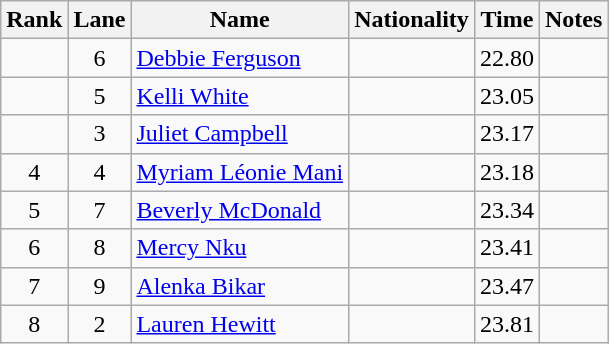<table class="wikitable sortable" style="text-align:center">
<tr>
<th>Rank</th>
<th>Lane</th>
<th>Name</th>
<th>Nationality</th>
<th>Time</th>
<th>Notes</th>
</tr>
<tr>
<td></td>
<td>6</td>
<td align=left><a href='#'>Debbie Ferguson</a></td>
<td align=left></td>
<td>22.80</td>
<td></td>
</tr>
<tr>
<td></td>
<td>5</td>
<td align=left><a href='#'>Kelli White</a></td>
<td align=left></td>
<td>23.05</td>
<td></td>
</tr>
<tr>
<td></td>
<td>3</td>
<td align=left><a href='#'>Juliet Campbell</a></td>
<td align=left></td>
<td>23.17</td>
<td></td>
</tr>
<tr>
<td>4</td>
<td>4</td>
<td align=left><a href='#'>Myriam Léonie Mani</a></td>
<td align=left></td>
<td>23.18</td>
<td></td>
</tr>
<tr>
<td>5</td>
<td>7</td>
<td align=left><a href='#'>Beverly McDonald</a></td>
<td align=left></td>
<td>23.34</td>
<td></td>
</tr>
<tr>
<td>6</td>
<td>8</td>
<td align=left><a href='#'>Mercy Nku</a></td>
<td align=left></td>
<td>23.41</td>
<td></td>
</tr>
<tr>
<td>7</td>
<td>9</td>
<td align=left><a href='#'>Alenka Bikar</a></td>
<td align=left></td>
<td>23.47</td>
<td></td>
</tr>
<tr>
<td>8</td>
<td>2</td>
<td align=left><a href='#'>Lauren Hewitt</a></td>
<td align=left></td>
<td>23.81</td>
<td></td>
</tr>
</table>
